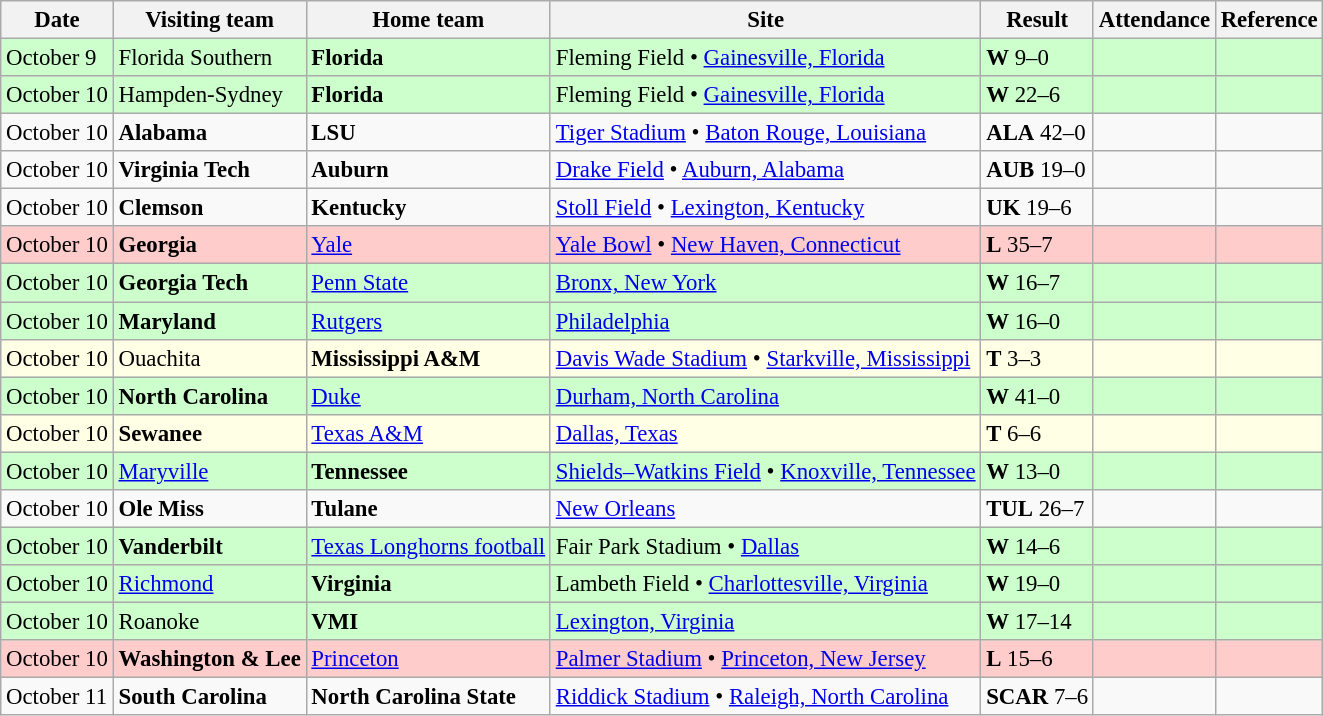<table class="wikitable" style="font-size:95%;">
<tr>
<th>Date</th>
<th>Visiting team</th>
<th>Home team</th>
<th>Site</th>
<th>Result</th>
<th>Attendance</th>
<th class="unsortable">Reference</th>
</tr>
<tr bgcolor=ccffcc>
<td>October 9</td>
<td>Florida Southern</td>
<td><strong>Florida</strong></td>
<td>Fleming Field • <a href='#'>Gainesville, Florida</a></td>
<td><strong>W</strong> 9–0</td>
<td></td>
<td></td>
</tr>
<tr bgcolor=ccffcc>
<td>October 10</td>
<td>Hampden-Sydney</td>
<td><strong>Florida</strong></td>
<td>Fleming Field • <a href='#'>Gainesville, Florida</a></td>
<td><strong>W</strong> 22–6</td>
<td></td>
<td></td>
</tr>
<tr bgcolor=>
<td>October 10</td>
<td><strong>Alabama</strong></td>
<td><strong>LSU</strong></td>
<td><a href='#'>Tiger Stadium</a> • <a href='#'>Baton Rouge, Louisiana</a></td>
<td><strong>ALA</strong> 42–0</td>
<td></td>
<td></td>
</tr>
<tr bgcolor=>
<td>October 10</td>
<td><strong>Virginia Tech</strong></td>
<td><strong>Auburn</strong></td>
<td><a href='#'>Drake Field</a> • <a href='#'>Auburn, Alabama</a></td>
<td><strong>AUB</strong> 19–0</td>
<td></td>
<td></td>
</tr>
<tr bgcolor=>
<td>October 10</td>
<td><strong>Clemson</strong></td>
<td><strong>Kentucky</strong></td>
<td><a href='#'>Stoll Field</a> • <a href='#'>Lexington, Kentucky</a></td>
<td><strong>UK</strong> 19–6</td>
<td></td>
<td></td>
</tr>
<tr bgcolor=ffcccc>
<td>October 10</td>
<td><strong>Georgia</strong></td>
<td><a href='#'>Yale</a></td>
<td><a href='#'>Yale Bowl</a> • <a href='#'>New Haven, Connecticut</a></td>
<td><strong>L</strong> 35–7</td>
<td></td>
<td></td>
</tr>
<tr bgcolor=ccffcc>
<td>October 10</td>
<td><strong>Georgia Tech</strong></td>
<td><a href='#'>Penn State</a></td>
<td><a href='#'>Bronx, New York</a></td>
<td><strong>W</strong> 16–7</td>
<td></td>
<td></td>
</tr>
<tr bgcolor=ccffcc>
<td>October 10</td>
<td><strong>Maryland</strong></td>
<td><a href='#'>Rutgers</a></td>
<td><a href='#'>Philadelphia</a></td>
<td><strong>W</strong> 16–0</td>
<td></td>
<td></td>
</tr>
<tr bgcolor=ffffe6>
<td>October 10</td>
<td>Ouachita</td>
<td><strong>Mississippi A&M</strong></td>
<td><a href='#'>Davis Wade Stadium</a> • <a href='#'>Starkville, Mississippi</a></td>
<td><strong>T</strong> 3–3</td>
<td></td>
<td></td>
</tr>
<tr bgcolor=ccffcc>
<td>October 10</td>
<td><strong>North Carolina</strong></td>
<td><a href='#'>Duke</a></td>
<td><a href='#'>Durham, North Carolina</a></td>
<td><strong>W</strong> 41–0</td>
<td></td>
<td></td>
</tr>
<tr bgcolor=ffffe6>
<td>October 10</td>
<td><strong>Sewanee</strong></td>
<td><a href='#'>Texas A&M</a></td>
<td><a href='#'>Dallas, Texas</a></td>
<td><strong>T</strong> 6–6</td>
<td></td>
<td></td>
</tr>
<tr bgcolor=ccffcc>
<td>October 10</td>
<td><a href='#'>Maryville</a></td>
<td><strong>Tennessee</strong></td>
<td><a href='#'>Shields–Watkins Field</a> • <a href='#'>Knoxville, Tennessee</a></td>
<td><strong>W</strong> 13–0</td>
<td></td>
<td></td>
</tr>
<tr bgcolor=>
<td>October 10</td>
<td><strong>Ole Miss</strong></td>
<td><strong>Tulane</strong></td>
<td><a href='#'>New Orleans</a></td>
<td><strong>TUL</strong> 26–7</td>
<td></td>
<td></td>
</tr>
<tr bgcolor=ccffcc>
<td>October 10</td>
<td><strong>Vanderbilt</strong></td>
<td><a href='#'>Texas Longhorns football</a></td>
<td>Fair Park Stadium • <a href='#'>Dallas</a></td>
<td><strong>W</strong> 14–6</td>
<td></td>
<td></td>
</tr>
<tr bgcolor=ccffcc>
<td>October 10</td>
<td><a href='#'>Richmond</a></td>
<td><strong>Virginia</strong></td>
<td>Lambeth Field • <a href='#'>Charlottesville, Virginia</a></td>
<td><strong>W</strong> 19–0</td>
<td></td>
<td></td>
</tr>
<tr bgcolor=ccffcc>
<td>October 10</td>
<td>Roanoke</td>
<td><strong>VMI</strong></td>
<td><a href='#'>Lexington, Virginia</a></td>
<td><strong>W</strong> 17–14</td>
<td></td>
<td></td>
</tr>
<tr bgcolor=ffcccc>
<td>October 10</td>
<td><strong>Washington & Lee</strong></td>
<td><a href='#'>Princeton</a></td>
<td><a href='#'>Palmer Stadium</a> • <a href='#'>Princeton, New Jersey</a></td>
<td><strong>L</strong> 15–6</td>
<td></td>
<td></td>
</tr>
<tr bgcolor=>
<td>October 11</td>
<td><strong>South Carolina</strong></td>
<td><strong>North Carolina State</strong></td>
<td><a href='#'>Riddick Stadium</a> • <a href='#'>Raleigh, North Carolina</a></td>
<td><strong>SCAR</strong> 7–6</td>
<td></td>
<td></td>
</tr>
</table>
